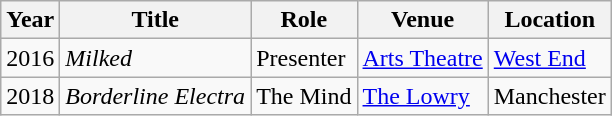<table class="wikitable sortable">
<tr>
<th>Year</th>
<th>Title</th>
<th>Role</th>
<th class="unsortable">Venue</th>
<th>Location</th>
</tr>
<tr>
<td>2016</td>
<td><em>Milked</em></td>
<td>Presenter</td>
<td><a href='#'>Arts Theatre</a></td>
<td><a href='#'>West End</a></td>
</tr>
<tr>
<td>2018</td>
<td><em>Borderline Electra</em></td>
<td>The Mind</td>
<td><a href='#'>The Lowry</a></td>
<td>Manchester</td>
</tr>
</table>
